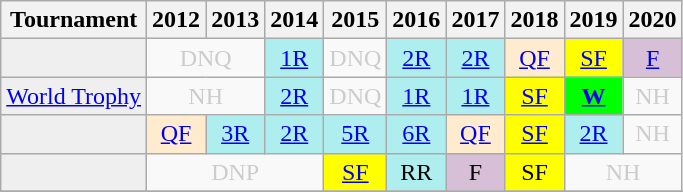<table class="wikitable">
<tr>
<th>Tournament</th>
<th>2012</th>
<th>2013</th>
<th>2014</th>
<th>2015</th>
<th>2016</th>
<th>2017</th>
<th>2018</th>
<th>2019</th>
<th>2020</th>
</tr>
<tr>
<td style="background:#efefef;"></td>
<td colspan="2" style="text-align:center; color:#ccc;">DNQ</td>
<td style="text-align:center; background:#afeeee;"><a href='#'>1R</a></td>
<td style="text-align:center; color:#ccc;">DNQ</td>
<td style="text-align:center; background:#afeeee;"><a href='#'>2R</a></td>
<td style="text-align:center; background:#afeeee;"><a href='#'>2R</a></td>
<td style="text-align:center; background:#ffebcd;"><a href='#'>QF</a></td>
<td style="text-align:center; background:yellow;"><a href='#'>SF</a></td>
<td style="text-align:center; background:thistle;"><a href='#'>F</a></td>
</tr>
<tr>
<td style="background:#efefef;"><a href='#'>World Trophy</a></td>
<td colspan="2" style="text-align:center; color:#ccc;">NH</td>
<td style="text-align:center; background:#afeeee;"><a href='#'>2R</a></td>
<td style="text-align:center; color:#ccc;">DNQ</td>
<td style="text-align:center; background:#afeeee;"><a href='#'>1R</a></td>
<td style="text-align:center; background:#afeeee;"><a href='#'>1R</a></td>
<td style="text-align:center; background:yellow;"><a href='#'>SF</a></td>
<td style="text-align:center; background:#0f0;"><a href='#'><strong>W</strong></a></td>
<td style="text-align:center; color:#ccc;">NH</td>
</tr>
<tr>
<td style="background:#efefef;"></td>
<td style="text-align:center; background:#ffebcd;"><a href='#'>QF</a></td>
<td style="text-align:center; background:#afeeee;"><a href='#'>3R</a></td>
<td style="text-align:center; background:#afeeee;"><a href='#'>2R</a></td>
<td style="text-align:center; background:#afeeee;"><a href='#'>5R</a></td>
<td style="text-align:center; background:#afeeee;"><a href='#'>6R</a></td>
<td style="text-align:center; background:#ffebcd;"><a href='#'>QF</a></td>
<td style="text-align:center; background:yellow;"><a href='#'>SF</a></td>
<td style="text-align:center; background:#afeeee;"><a href='#'>2R</a></td>
<td style="text-align:center; color:#ccc;">NH</td>
</tr>
<tr>
<td style="background:#efefef;"></td>
<td colspan="3" style="text-align:center; color:#ccc;">DNP</td>
<td style="text-align:center; background:yellow;"><a href='#'>SF</a></td>
<td style="text-align:center; background:#afeeee;">RR</td>
<td style="text-align:center; background:thistle;">F</td>
<td style="text-align:center; background:yellow;">SF</td>
<td colspan="3" style="text-align:center; color:#ccc;">NH</td>
</tr>
<tr>
</tr>
</table>
